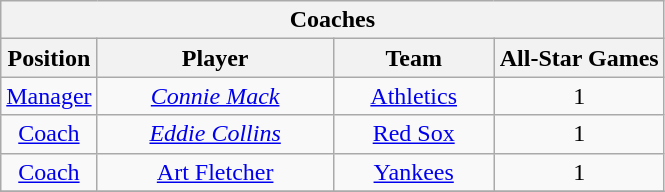<table class="wikitable" style="font-size: 100%; text-align:center;">
<tr>
<th colspan="4">Coaches</th>
</tr>
<tr>
<th>Position</th>
<th width="150">Player</th>
<th width="100">Team</th>
<th>All-Star Games</th>
</tr>
<tr>
<td><a href='#'>Manager</a></td>
<td><em><a href='#'>Connie Mack</a></em></td>
<td><a href='#'>Athletics</a></td>
<td>1</td>
</tr>
<tr>
<td><a href='#'>Coach</a></td>
<td><em><a href='#'>Eddie Collins</a></em></td>
<td><a href='#'>Red Sox</a></td>
<td>1</td>
</tr>
<tr>
<td><a href='#'>Coach</a></td>
<td><a href='#'>Art Fletcher</a></td>
<td><a href='#'>Yankees</a></td>
<td>1</td>
</tr>
<tr>
</tr>
</table>
